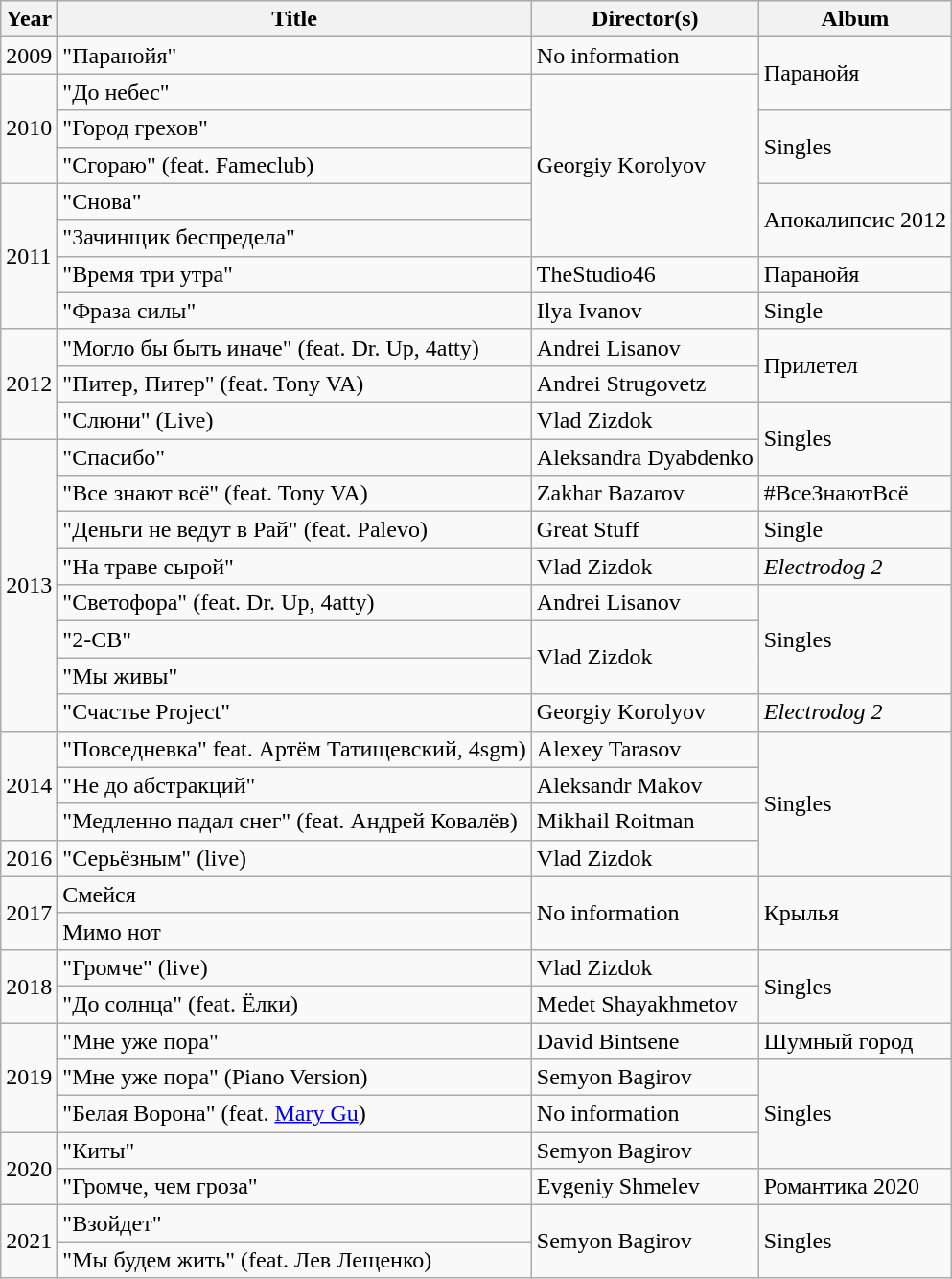<table class="wikitable">
<tr>
<th>Year</th>
<th>Title</th>
<th>Director(s)</th>
<th>Album</th>
</tr>
<tr>
<td rowspan="1">2009</td>
<td>"Паранойя"</td>
<td>No information</td>
<td rowspan="2">Паранойя</td>
</tr>
<tr>
<td rowspan="3">2010</td>
<td>"До небес"</td>
<td rowspan="5">Georgiy Korolyov</td>
</tr>
<tr>
<td>"Город грехов"</td>
<td rowspan="2">Singles</td>
</tr>
<tr>
<td>"Сгораю" (feat. Fameclub)</td>
</tr>
<tr>
<td rowspan="4">2011</td>
<td>"Снова"</td>
<td rowspan="2">Апокалипсис 2012</td>
</tr>
<tr>
<td>"Зачинщик беспредела"</td>
</tr>
<tr>
<td>"Время три утра"</td>
<td>TheStudio46</td>
<td>Паранойя</td>
</tr>
<tr>
<td>"Фраза силы"</td>
<td>Ilya Ivanov</td>
<td>Single</td>
</tr>
<tr>
<td rowspan="3">2012</td>
<td>"Могло бы быть иначе" (feat. Dr. Up, 4atty)</td>
<td>Andrei Lisanov</td>
<td rowspan="2">Прилетел</td>
</tr>
<tr>
<td>"Питер, Питер" (feat. Tony VA)</td>
<td>Andrei Strugovetz</td>
</tr>
<tr>
<td>"Слюни" (Live)</td>
<td>Vlad Zizdok</td>
<td rowspan="2">Singles</td>
</tr>
<tr>
<td rowspan="8">2013</td>
<td>"Спасибо"</td>
<td>Aleksandra Dyabdenko</td>
</tr>
<tr>
<td>"Все знают всё" (feat. Tony VA)</td>
<td>Zakhar Bazarov</td>
<td>#ВсеЗнаютВсё</td>
</tr>
<tr>
<td>"Деньги не ведут в Рай" (feat. Palevo)</td>
<td>Great Stuff</td>
<td>Single</td>
</tr>
<tr>
<td>"На траве сырой"</td>
<td>Vlad Zizdok</td>
<td><em>Electrodog 2</em></td>
</tr>
<tr>
<td>"Светофора" (feat. Dr. Up, 4atty)</td>
<td>Andrei Lisanov</td>
<td rowspan="3">Singles</td>
</tr>
<tr>
<td>"2-CB"</td>
<td rowspan="2">Vlad Zizdok</td>
</tr>
<tr>
<td>"Мы живы"</td>
</tr>
<tr>
<td>"Счастье Project"</td>
<td>Georgiy Korolyov</td>
<td><em>Electrodog 2</em></td>
</tr>
<tr>
<td rowspan="3">2014</td>
<td>"Повседневка" feat. Артём Татищевский, 4sgm)</td>
<td>Alexey Tarasov</td>
<td rowspan="4">Singles</td>
</tr>
<tr>
<td>"Не до абстракций"</td>
<td>Aleksandr Makov</td>
</tr>
<tr>
<td>"Медленно падал снег" (feat. Андрей Ковалёв)</td>
<td>Mikhail Roitman</td>
</tr>
<tr>
<td>2016</td>
<td>"Серьёзным" (live)</td>
<td>Vlad Zizdok</td>
</tr>
<tr>
<td rowspan="2">2017</td>
<td>Смейся</td>
<td rowspan="2">No information</td>
<td rowspan="2">Крылья</td>
</tr>
<tr>
<td>Мимо нот</td>
</tr>
<tr>
<td rowspan="2">2018</td>
<td>"Громче" (live)</td>
<td>Vlad Zizdok</td>
<td rowspan="2">Singles</td>
</tr>
<tr>
<td>"До солнца" (feat. Ёлки)</td>
<td>Medet Shayakhmetov</td>
</tr>
<tr>
<td rowspan="3">2019</td>
<td>"Мне уже пора"</td>
<td>David Bintsene</td>
<td>Шумный город</td>
</tr>
<tr>
<td>"Мне уже пора" (Piano Version)</td>
<td>Semyon Bagirov</td>
<td rowspan="3">Singles</td>
</tr>
<tr>
<td>"Белая Ворона" (feat. <a href='#'>Mary Gu</a>)</td>
<td>No information</td>
</tr>
<tr>
<td rowspan="2">2020</td>
<td>"Киты"</td>
<td>Semyon Bagirov</td>
</tr>
<tr>
<td>"Громче, чем гроза"</td>
<td>Evgeniy Shmelev</td>
<td>Романтика 2020</td>
</tr>
<tr>
<td rowspan="2">2021</td>
<td>"Взойдет"</td>
<td rowspan="2">Semyon Bagirov</td>
<td rowspan="2">Singles</td>
</tr>
<tr>
<td>"Мы будем жить" (feat. Лев Лещенко)</td>
</tr>
</table>
